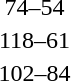<table style="text-align:center">
<tr>
<th width=200></th>
<th width=100></th>
<th width=200></th>
</tr>
<tr>
<td align=right><strong></strong></td>
<td align=center>74–54</td>
<td align=left></td>
</tr>
<tr>
<td align=right><strong></strong></td>
<td align=center>118–61</td>
<td align=left></td>
</tr>
<tr>
<td align=right><strong></strong></td>
<td align=center>102–84</td>
<td align=left></td>
</tr>
</table>
